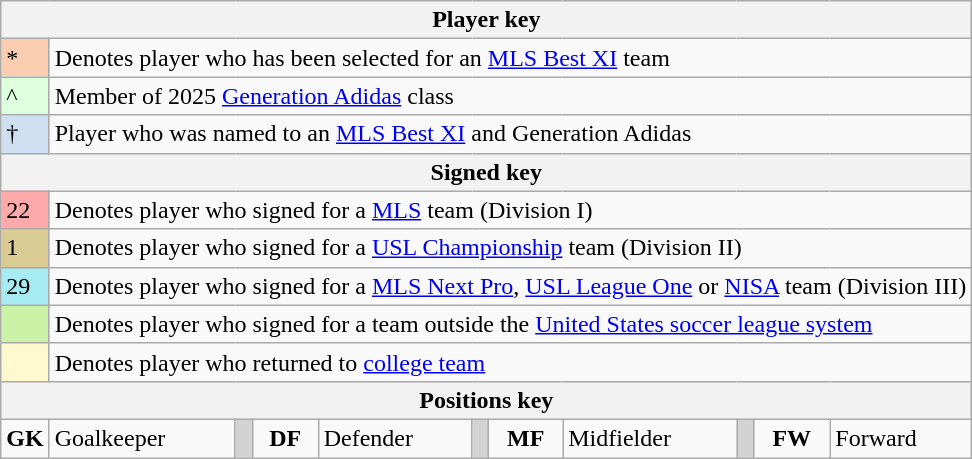<table class="wikitable">
<tr>
<th colspan="11">Player key</th>
</tr>
<tr>
<td scope="row" style="background:#FBCEB1;">*</td>
<td colspan="11">Denotes player who has been selected for an <a href='#'>MLS Best XI</a> team</td>
</tr>
<tr>
<td scope="row" style="background:#ddffdd;">^</td>
<td colspan="11">Member of 2025 <a href='#'>Generation Adidas</a> class</td>
</tr>
<tr>
<td scope="row" style="background:#cedff2;">†</td>
<td colspan="11">Player who was named to an <a href='#'>MLS Best XI</a> and Generation Adidas</td>
</tr>
<tr>
<th colspan="11">Signed key</th>
</tr>
<tr>
<td scope="row" style="background:#FEAAAA;">22</td>
<td colspan="11">Denotes player who signed for a <a href='#'>MLS</a> team (Division I)</td>
</tr>
<tr>
<td scope="row" style="background:#DACB95;">1</td>
<td colspan="11">Denotes player who signed for a <a href='#'>USL Championship</a> team (Division II)</td>
</tr>
<tr>
<td scope="row" style="background:#A6EBF1;">29</td>
<td colspan="11">Denotes player who signed for a <a href='#'>MLS Next Pro</a>, <a href='#'>USL League One</a> or <a href='#'>NISA</a> team (Division III)</td>
</tr>
<tr>
<td scope="row" style="background:#CBF1A6;"></td>
<td colspan="11">Denotes player who signed for a team outside the <a href='#'>United States soccer league system</a></td>
</tr>
<tr>
<td scope="row" style="background:#FFFACD;"></td>
<td colspan="11">Denotes player who returned to <a href='#'>college team</a></td>
</tr>
<tr>
<th colspan="11">Positions key</th>
</tr>
<tr>
<td style="text-align:center;"><strong>GK</strong></td>
<td style="text-align:left;">Goalkeeper</td>
<td style="background-color:lightgrey;"></td>
<td style="text-align:center;"><strong>DF</strong></td>
<td style="text-align:left;">Defender</td>
<td style="background-color:lightgrey;"></td>
<td style="text-align:center;"><strong>MF</strong></td>
<td style="text-align:left;">Midfielder</td>
<td style="background-color:lightgrey;"></td>
<td style="text-align:center;"><strong>FW</strong></td>
<td style="text-align:left;">Forward</td>
</tr>
</table>
